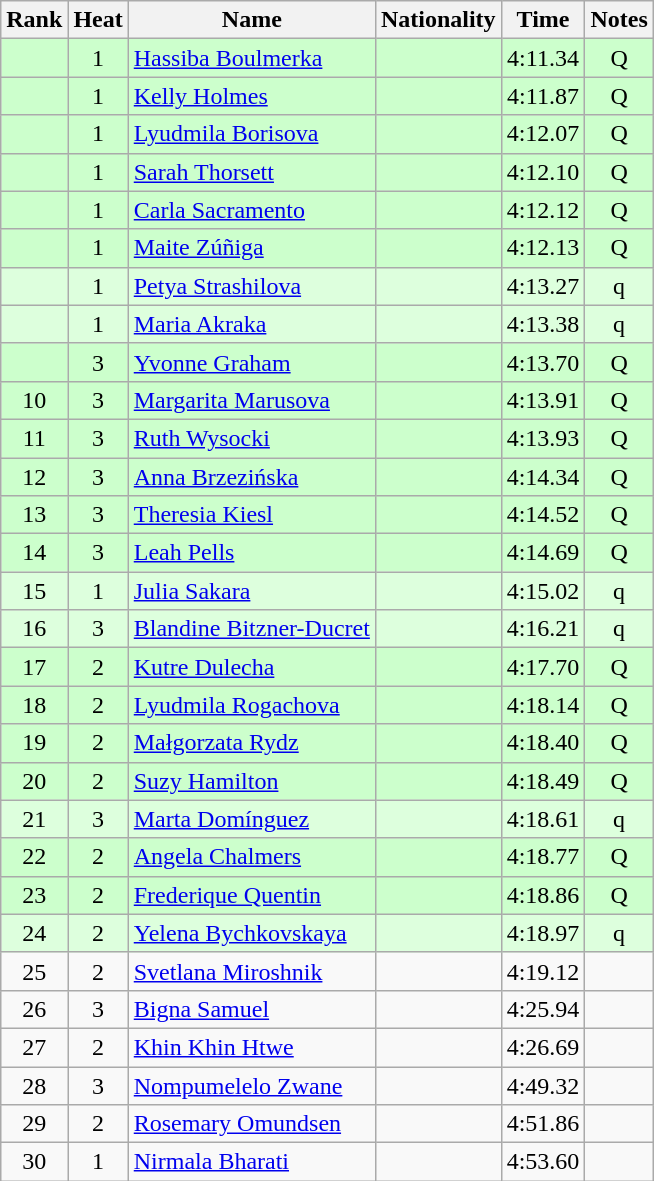<table class="wikitable sortable" style="text-align:center">
<tr>
<th>Rank</th>
<th>Heat</th>
<th>Name</th>
<th>Nationality</th>
<th>Time</th>
<th>Notes</th>
</tr>
<tr bgcolor=ccffcc>
<td></td>
<td>1</td>
<td align=left><a href='#'>Hassiba Boulmerka</a></td>
<td align=left></td>
<td>4:11.34</td>
<td>Q</td>
</tr>
<tr bgcolor=ccffcc>
<td></td>
<td>1</td>
<td align=left><a href='#'>Kelly Holmes</a></td>
<td align=left></td>
<td>4:11.87</td>
<td>Q</td>
</tr>
<tr bgcolor=ccffcc>
<td></td>
<td>1</td>
<td align=left><a href='#'>Lyudmila Borisova</a></td>
<td align=left></td>
<td>4:12.07</td>
<td>Q</td>
</tr>
<tr bgcolor=ccffcc>
<td></td>
<td>1</td>
<td align=left><a href='#'>Sarah Thorsett</a></td>
<td align=left></td>
<td>4:12.10</td>
<td>Q</td>
</tr>
<tr bgcolor=ccffcc>
<td></td>
<td>1</td>
<td align=left><a href='#'>Carla Sacramento</a></td>
<td align=left></td>
<td>4:12.12</td>
<td>Q</td>
</tr>
<tr bgcolor=ccffcc>
<td></td>
<td>1</td>
<td align=left><a href='#'>Maite Zúñiga</a></td>
<td align=left></td>
<td>4:12.13</td>
<td>Q</td>
</tr>
<tr bgcolor=ddffdd>
<td></td>
<td>1</td>
<td align=left><a href='#'>Petya Strashilova</a></td>
<td align=left></td>
<td>4:13.27</td>
<td>q</td>
</tr>
<tr bgcolor=ddffdd>
<td></td>
<td>1</td>
<td align=left><a href='#'>Maria Akraka</a></td>
<td align=left></td>
<td>4:13.38</td>
<td>q</td>
</tr>
<tr bgcolor=ccffcc>
<td></td>
<td>3</td>
<td align=left><a href='#'>Yvonne Graham</a></td>
<td align=left></td>
<td>4:13.70</td>
<td>Q</td>
</tr>
<tr bgcolor=ccffcc>
<td>10</td>
<td>3</td>
<td align=left><a href='#'>Margarita Marusova</a></td>
<td align=left></td>
<td>4:13.91</td>
<td>Q</td>
</tr>
<tr bgcolor=ccffcc>
<td>11</td>
<td>3</td>
<td align=left><a href='#'>Ruth Wysocki</a></td>
<td align=left></td>
<td>4:13.93</td>
<td>Q</td>
</tr>
<tr bgcolor=ccffcc>
<td>12</td>
<td>3</td>
<td align=left><a href='#'>Anna Brzezińska</a></td>
<td align=left></td>
<td>4:14.34</td>
<td>Q</td>
</tr>
<tr bgcolor=ccffcc>
<td>13</td>
<td>3</td>
<td align=left><a href='#'>Theresia Kiesl</a></td>
<td align=left></td>
<td>4:14.52</td>
<td>Q</td>
</tr>
<tr bgcolor=ccffcc>
<td>14</td>
<td>3</td>
<td align=left><a href='#'>Leah Pells</a></td>
<td align=left></td>
<td>4:14.69</td>
<td>Q</td>
</tr>
<tr bgcolor=ddffdd>
<td>15</td>
<td>1</td>
<td align=left><a href='#'>Julia Sakara</a></td>
<td align=left></td>
<td>4:15.02</td>
<td>q</td>
</tr>
<tr bgcolor=ddffdd>
<td>16</td>
<td>3</td>
<td align=left><a href='#'>Blandine Bitzner-Ducret</a></td>
<td align=left></td>
<td>4:16.21</td>
<td>q</td>
</tr>
<tr bgcolor=ccffcc>
<td>17</td>
<td>2</td>
<td align=left><a href='#'>Kutre Dulecha</a></td>
<td align=left></td>
<td>4:17.70</td>
<td>Q</td>
</tr>
<tr bgcolor=ccffcc>
<td>18</td>
<td>2</td>
<td align=left><a href='#'>Lyudmila Rogachova</a></td>
<td align=left></td>
<td>4:18.14</td>
<td>Q</td>
</tr>
<tr bgcolor=ccffcc>
<td>19</td>
<td>2</td>
<td align=left><a href='#'>Małgorzata Rydz</a></td>
<td align=left></td>
<td>4:18.40</td>
<td>Q</td>
</tr>
<tr bgcolor=ccffcc>
<td>20</td>
<td>2</td>
<td align=left><a href='#'>Suzy Hamilton</a></td>
<td align=left></td>
<td>4:18.49</td>
<td>Q</td>
</tr>
<tr bgcolor=ddffdd>
<td>21</td>
<td>3</td>
<td align=left><a href='#'>Marta Domínguez</a></td>
<td align=left></td>
<td>4:18.61</td>
<td>q</td>
</tr>
<tr bgcolor=ccffcc>
<td>22</td>
<td>2</td>
<td align=left><a href='#'>Angela Chalmers</a></td>
<td align=left></td>
<td>4:18.77</td>
<td>Q</td>
</tr>
<tr bgcolor=ccffcc>
<td>23</td>
<td>2</td>
<td align=left><a href='#'>Frederique Quentin</a></td>
<td align=left></td>
<td>4:18.86</td>
<td>Q</td>
</tr>
<tr bgcolor=ddffdd>
<td>24</td>
<td>2</td>
<td align=left><a href='#'>Yelena Bychkovskaya</a></td>
<td align=left></td>
<td>4:18.97</td>
<td>q</td>
</tr>
<tr>
<td>25</td>
<td>2</td>
<td align=left><a href='#'>Svetlana Miroshnik</a></td>
<td align=left></td>
<td>4:19.12</td>
<td></td>
</tr>
<tr>
<td>26</td>
<td>3</td>
<td align=left><a href='#'>Bigna Samuel</a></td>
<td align=left></td>
<td>4:25.94</td>
<td></td>
</tr>
<tr>
<td>27</td>
<td>2</td>
<td align=left><a href='#'>Khin Khin Htwe</a></td>
<td align=left></td>
<td>4:26.69</td>
<td></td>
</tr>
<tr>
<td>28</td>
<td>3</td>
<td align=left><a href='#'>Nompumelelo Zwane</a></td>
<td align=left></td>
<td>4:49.32</td>
<td></td>
</tr>
<tr>
<td>29</td>
<td>2</td>
<td align=left><a href='#'>Rosemary Omundsen</a></td>
<td align=left></td>
<td>4:51.86</td>
<td></td>
</tr>
<tr>
<td>30</td>
<td>1</td>
<td align=left><a href='#'>Nirmala Bharati</a></td>
<td align=left></td>
<td>4:53.60</td>
<td></td>
</tr>
</table>
